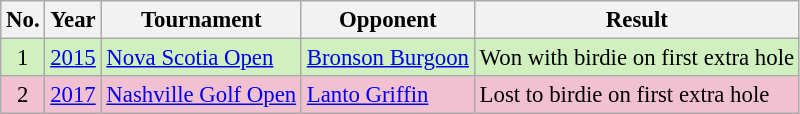<table class="wikitable" style="font-size:95%;">
<tr>
<th>No.</th>
<th>Year</th>
<th>Tournament</th>
<th>Opponent</th>
<th>Result</th>
</tr>
<tr style="background:#D0F0C0;">
<td align=center>1</td>
<td><a href='#'>2015</a></td>
<td><a href='#'>Nova Scotia Open</a></td>
<td> <a href='#'>Bronson Burgoon</a></td>
<td>Won with birdie on first extra hole</td>
</tr>
<tr style="background:#F2C1D1;">
<td align=center>2</td>
<td><a href='#'>2017</a></td>
<td><a href='#'>Nashville Golf Open</a></td>
<td> <a href='#'>Lanto Griffin</a></td>
<td>Lost to birdie on first extra hole</td>
</tr>
</table>
